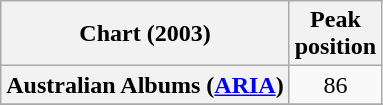<table class="wikitable sortable plainrowheaders">
<tr>
<th scope="col">Chart (2003)</th>
<th scope="col">Peak<br>position</th>
</tr>
<tr>
<th scope="row">Australian Albums (<a href='#'>ARIA</a>)</th>
<td style="text-align:center;">86</td>
</tr>
<tr>
</tr>
</table>
